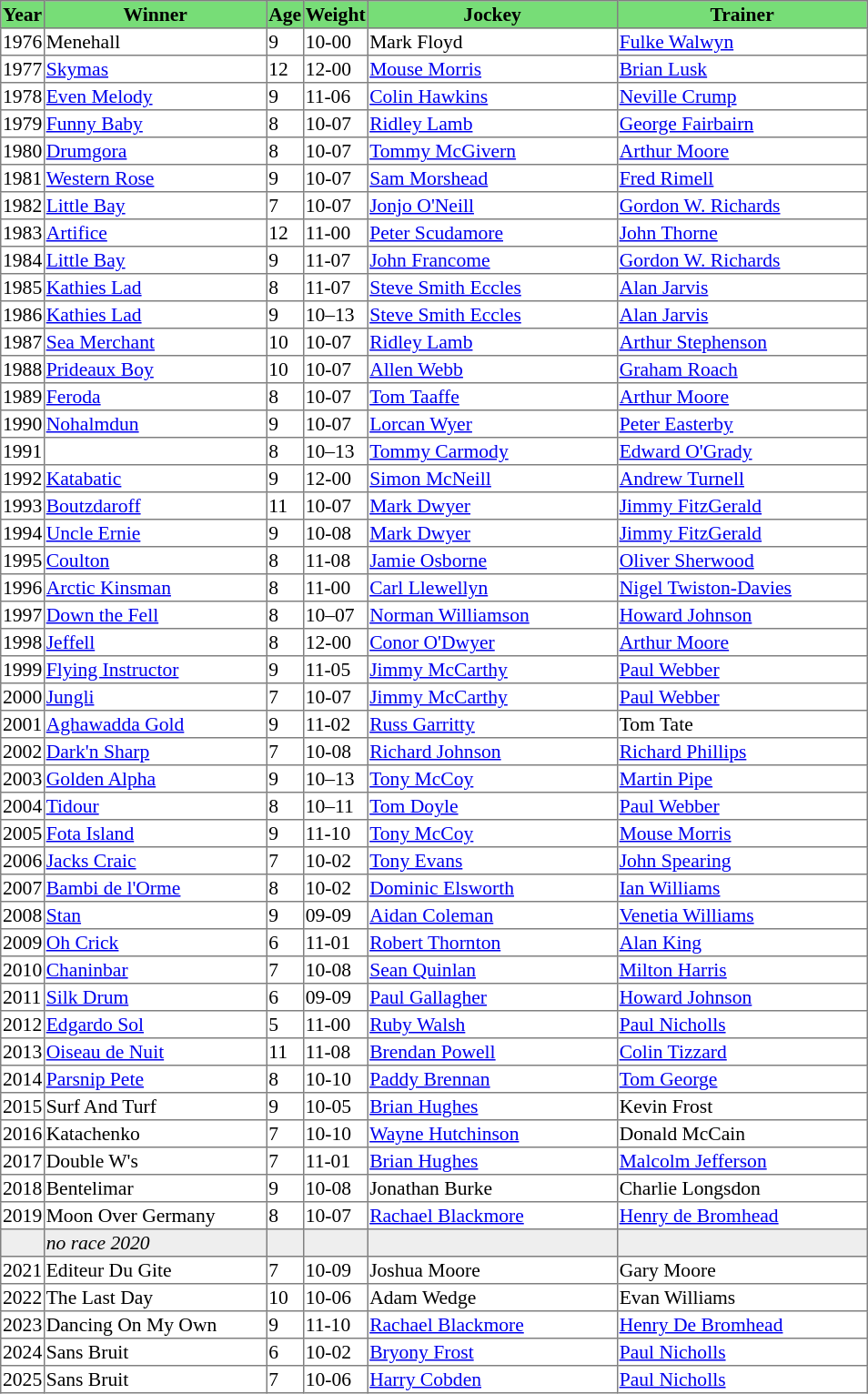<table class = "sortable" | border="1" style="border-collapse: collapse; font-size:90%">
<tr bgcolor="#77dd77" align="center">
<th>Year</th>
<th>Winner</th>
<th>Age</th>
<th>Weight</th>
<th>Jockey</th>
<th>Trainer</th>
</tr>
<tr>
<td>1976</td>
<td>Menehall</td>
<td>9</td>
<td>10-00</td>
<td>Mark Floyd</td>
<td><a href='#'>Fulke Walwyn</a></td>
</tr>
<tr>
<td>1977</td>
<td width=160px><a href='#'>Skymas</a></td>
<td>12</td>
<td>12-00</td>
<td width=180px><a href='#'>Mouse Morris</a></td>
<td width=180px><a href='#'>Brian Lusk</a></td>
</tr>
<tr>
<td>1978</td>
<td><a href='#'>Even Melody</a></td>
<td>9</td>
<td>11-06</td>
<td><a href='#'>Colin Hawkins</a></td>
<td><a href='#'>Neville Crump</a></td>
</tr>
<tr>
<td>1979</td>
<td><a href='#'>Funny Baby</a></td>
<td>8</td>
<td>10-07</td>
<td><a href='#'>Ridley Lamb</a></td>
<td><a href='#'>George Fairbairn</a></td>
</tr>
<tr>
<td>1980</td>
<td><a href='#'>Drumgora</a></td>
<td>8</td>
<td>10-07</td>
<td><a href='#'>Tommy McGivern</a></td>
<td><a href='#'>Arthur Moore</a></td>
</tr>
<tr>
<td>1981</td>
<td><a href='#'>Western Rose</a></td>
<td>9</td>
<td>10-07</td>
<td><a href='#'>Sam Morshead</a></td>
<td><a href='#'>Fred Rimell</a></td>
</tr>
<tr>
<td>1982</td>
<td><a href='#'>Little Bay</a></td>
<td>7</td>
<td>10-07</td>
<td><a href='#'>Jonjo O'Neill</a></td>
<td><a href='#'>Gordon W. Richards</a></td>
</tr>
<tr>
<td>1983</td>
<td><a href='#'>Artifice</a></td>
<td>12</td>
<td>11-00</td>
<td><a href='#'>Peter Scudamore</a></td>
<td><a href='#'>John Thorne</a></td>
</tr>
<tr>
<td>1984</td>
<td><a href='#'>Little Bay</a></td>
<td>9</td>
<td>11-07</td>
<td><a href='#'>John Francome</a></td>
<td><a href='#'>Gordon W. Richards</a></td>
</tr>
<tr>
<td>1985</td>
<td><a href='#'>Kathies Lad</a></td>
<td>8</td>
<td>11-07</td>
<td><a href='#'>Steve Smith Eccles</a></td>
<td><a href='#'>Alan Jarvis</a></td>
</tr>
<tr>
<td>1986</td>
<td><a href='#'>Kathies Lad</a></td>
<td>9</td>
<td>10–13</td>
<td><a href='#'>Steve Smith Eccles</a></td>
<td><a href='#'>Alan Jarvis</a></td>
</tr>
<tr>
<td>1987</td>
<td><a href='#'>Sea Merchant</a></td>
<td>10</td>
<td>10-07</td>
<td><a href='#'>Ridley Lamb</a></td>
<td><a href='#'>Arthur Stephenson</a></td>
</tr>
<tr>
<td>1988</td>
<td><a href='#'>Prideaux Boy</a></td>
<td>10</td>
<td>10-07</td>
<td><a href='#'>Allen Webb</a></td>
<td><a href='#'>Graham Roach</a></td>
</tr>
<tr>
<td>1989</td>
<td><a href='#'>Feroda</a></td>
<td>8</td>
<td>10-07</td>
<td><a href='#'>Tom Taaffe</a></td>
<td><a href='#'>Arthur Moore</a></td>
</tr>
<tr>
<td>1990</td>
<td><a href='#'>Nohalmdun</a></td>
<td>9</td>
<td>10-07</td>
<td><a href='#'>Lorcan Wyer</a></td>
<td><a href='#'>Peter Easterby</a></td>
</tr>
<tr>
<td>1991</td>
<td><a href='#'></a></td>
<td>8</td>
<td>10–13</td>
<td><a href='#'>Tommy Carmody</a></td>
<td><a href='#'>Edward O'Grady</a></td>
</tr>
<tr>
<td>1992</td>
<td><a href='#'>Katabatic</a></td>
<td>9</td>
<td>12-00</td>
<td><a href='#'>Simon McNeill</a></td>
<td><a href='#'>Andrew Turnell</a></td>
</tr>
<tr>
<td>1993</td>
<td><a href='#'>Boutzdaroff</a></td>
<td>11</td>
<td>10-07</td>
<td><a href='#'>Mark Dwyer</a></td>
<td><a href='#'>Jimmy FitzGerald</a></td>
</tr>
<tr>
<td>1994</td>
<td><a href='#'>Uncle Ernie</a></td>
<td>9</td>
<td>10-08</td>
<td><a href='#'>Mark Dwyer</a></td>
<td><a href='#'>Jimmy FitzGerald</a></td>
</tr>
<tr>
<td>1995</td>
<td><a href='#'>Coulton</a></td>
<td>8</td>
<td>11-08</td>
<td><a href='#'>Jamie Osborne</a></td>
<td><a href='#'>Oliver Sherwood</a></td>
</tr>
<tr>
<td>1996</td>
<td><a href='#'>Arctic Kinsman</a></td>
<td>8</td>
<td>11-00</td>
<td><a href='#'>Carl Llewellyn</a></td>
<td><a href='#'>Nigel Twiston-Davies</a></td>
</tr>
<tr>
<td>1997</td>
<td><a href='#'>Down the Fell</a></td>
<td>8</td>
<td>10–07</td>
<td><a href='#'>Norman Williamson</a></td>
<td><a href='#'>Howard Johnson</a></td>
</tr>
<tr>
<td>1998</td>
<td><a href='#'>Jeffell</a></td>
<td>8</td>
<td>12-00</td>
<td><a href='#'>Conor O'Dwyer</a></td>
<td><a href='#'>Arthur Moore</a></td>
</tr>
<tr>
<td>1999</td>
<td><a href='#'>Flying Instructor</a></td>
<td>9</td>
<td>11-05</td>
<td><a href='#'>Jimmy McCarthy</a></td>
<td><a href='#'>Paul Webber</a></td>
</tr>
<tr>
<td>2000</td>
<td><a href='#'>Jungli</a></td>
<td>7</td>
<td>10-07</td>
<td><a href='#'>Jimmy McCarthy</a></td>
<td><a href='#'>Paul Webber</a></td>
</tr>
<tr>
<td>2001</td>
<td><a href='#'>Aghawadda Gold</a></td>
<td>9</td>
<td>11-02</td>
<td><a href='#'>Russ Garritty</a></td>
<td>Tom Tate</td>
</tr>
<tr>
<td>2002</td>
<td><a href='#'>Dark'n Sharp</a></td>
<td>7</td>
<td>10-08</td>
<td><a href='#'>Richard Johnson</a></td>
<td><a href='#'>Richard Phillips</a></td>
</tr>
<tr>
<td>2003</td>
<td><a href='#'>Golden Alpha</a></td>
<td>9</td>
<td>10–13</td>
<td><a href='#'>Tony McCoy</a></td>
<td><a href='#'>Martin Pipe</a></td>
</tr>
<tr>
<td>2004</td>
<td><a href='#'>Tidour</a></td>
<td>8</td>
<td>10–11</td>
<td><a href='#'>Tom Doyle</a></td>
<td><a href='#'>Paul Webber</a></td>
</tr>
<tr>
<td>2005</td>
<td><a href='#'>Fota Island</a></td>
<td>9</td>
<td>11-10</td>
<td><a href='#'>Tony McCoy</a></td>
<td><a href='#'>Mouse Morris</a></td>
</tr>
<tr>
<td>2006</td>
<td><a href='#'>Jacks Craic</a></td>
<td>7</td>
<td>10-02</td>
<td><a href='#'>Tony Evans</a></td>
<td><a href='#'>John Spearing</a></td>
</tr>
<tr>
<td>2007</td>
<td><a href='#'>Bambi de l'Orme</a></td>
<td>8</td>
<td>10-02</td>
<td><a href='#'>Dominic Elsworth</a></td>
<td><a href='#'>Ian Williams</a></td>
</tr>
<tr>
<td>2008</td>
<td><a href='#'>Stan</a></td>
<td>9</td>
<td>09-09</td>
<td><a href='#'>Aidan Coleman</a></td>
<td><a href='#'>Venetia Williams</a></td>
</tr>
<tr>
<td>2009</td>
<td><a href='#'>Oh Crick</a></td>
<td>6</td>
<td>11-01</td>
<td><a href='#'>Robert Thornton</a></td>
<td><a href='#'>Alan King</a></td>
</tr>
<tr>
<td>2010</td>
<td><a href='#'>Chaninbar</a></td>
<td>7</td>
<td>10-08</td>
<td><a href='#'>Sean Quinlan</a></td>
<td><a href='#'>Milton Harris</a></td>
</tr>
<tr>
<td>2011</td>
<td><a href='#'>Silk Drum</a></td>
<td>6</td>
<td>09-09</td>
<td><a href='#'>Paul Gallagher</a></td>
<td><a href='#'>Howard Johnson</a></td>
</tr>
<tr>
<td>2012</td>
<td><a href='#'>Edgardo Sol</a></td>
<td>5</td>
<td>11-00</td>
<td><a href='#'>Ruby Walsh</a></td>
<td><a href='#'>Paul Nicholls</a></td>
</tr>
<tr>
<td>2013</td>
<td><a href='#'>Oiseau de Nuit</a></td>
<td>11</td>
<td>11-08</td>
<td><a href='#'>Brendan Powell</a></td>
<td><a href='#'>Colin Tizzard</a></td>
</tr>
<tr>
<td>2014</td>
<td><a href='#'>Parsnip Pete</a></td>
<td>8</td>
<td>10-10</td>
<td><a href='#'>Paddy Brennan</a></td>
<td><a href='#'>Tom George</a></td>
</tr>
<tr>
<td>2015</td>
<td>Surf And Turf</td>
<td>9</td>
<td>10-05</td>
<td><a href='#'>Brian Hughes</a></td>
<td>Kevin Frost</td>
</tr>
<tr>
<td>2016</td>
<td>Katachenko</td>
<td>7</td>
<td>10-10</td>
<td><a href='#'>Wayne Hutchinson</a></td>
<td>Donald McCain</td>
</tr>
<tr>
<td>2017</td>
<td>Double W's</td>
<td>7</td>
<td>11-01</td>
<td><a href='#'>Brian Hughes</a></td>
<td><a href='#'>Malcolm Jefferson</a></td>
</tr>
<tr>
<td>2018</td>
<td>Bentelimar</td>
<td>9</td>
<td>10-08</td>
<td>Jonathan Burke</td>
<td>Charlie Longsdon</td>
</tr>
<tr>
<td>2019</td>
<td>Moon Over Germany</td>
<td>8</td>
<td>10-07</td>
<td><a href='#'>Rachael Blackmore</a></td>
<td><a href='#'>Henry de Bromhead</a></td>
</tr>
<tr bgcolor="#eeeeee">
<td data-sort-value="2020"></td>
<td><em>no race 2020</em> </td>
<td></td>
<td></td>
<td></td>
<td></td>
</tr>
<tr>
<td>2021</td>
<td>Editeur Du Gite</td>
<td>7</td>
<td>10-09</td>
<td>Joshua Moore</td>
<td>Gary Moore</td>
</tr>
<tr>
<td>2022</td>
<td>The Last Day</td>
<td>10</td>
<td>10-06</td>
<td>Adam Wedge</td>
<td>Evan Williams</td>
</tr>
<tr>
<td>2023</td>
<td>Dancing On My Own</td>
<td>9</td>
<td>11-10</td>
<td><a href='#'>Rachael Blackmore</a></td>
<td><a href='#'>Henry De Bromhead</a></td>
</tr>
<tr>
<td>2024</td>
<td>Sans Bruit</td>
<td>6</td>
<td>10-02</td>
<td><a href='#'>Bryony Frost</a></td>
<td><a href='#'>Paul Nicholls</a></td>
</tr>
<tr>
<td>2025</td>
<td>Sans Bruit</td>
<td>7</td>
<td>10-06</td>
<td><a href='#'>Harry Cobden</a></td>
<td><a href='#'>Paul Nicholls</a></td>
</tr>
</table>
